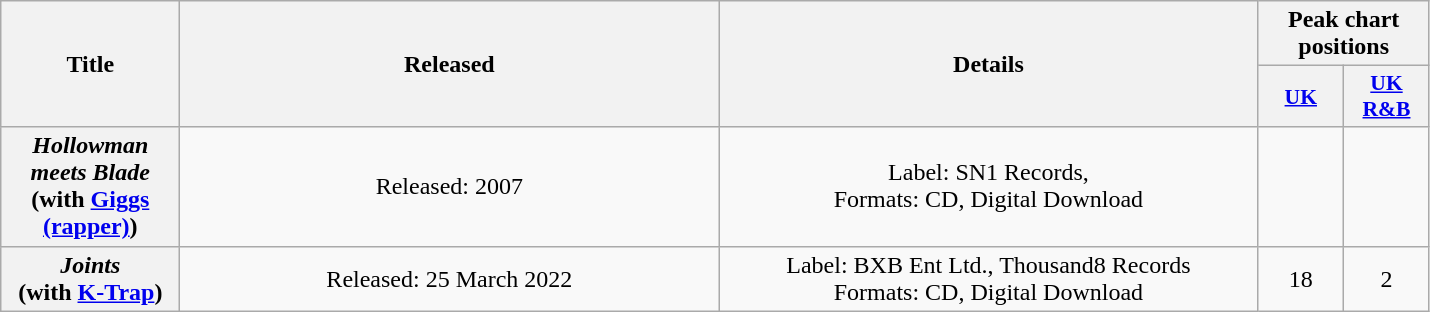<table class="wikitable plainrowheaders" style="text-align:center;">
<tr>
<th scope="col" rowspan="2" style="width:7em;">Title</th>
<th scope="col" rowspan="2" style="width:22em;">Released</th>
<th scope="col" rowspan="2" style="width:22em;">Details</th>
<th scope="col" colspan="3">Peak chart positions</th>
</tr>
<tr>
<th scope="col" style="width:3.5em;font-size:90%;"><a href='#'>UK</a><br></th>
<th scope="col" style="width:3.5em;font-size:90%;"><a href='#'>UK R&B</a><br></th>
</tr>
<tr>
<th scope="row"><em>Hollowman meets Blade</em><br><span>(with <a href='#'>Giggs (rapper)</a>)</span></th>
<td>Released: 2007</td>
<td>Label: SN1 Records,<br>Formats: CD, Digital Download</td>
<td></td>
<td></td>
</tr>
<tr>
<th scope="row"><em>Joints</em><br><span>(with <a href='#'>K-Trap</a>)</span></th>
<td>Released: 25 March 2022</td>
<td>Label: BXB Ent Ltd., Thousand8 Records<br>Formats: CD, Digital Download</td>
<td>18</td>
<td>2</td>
</tr>
</table>
